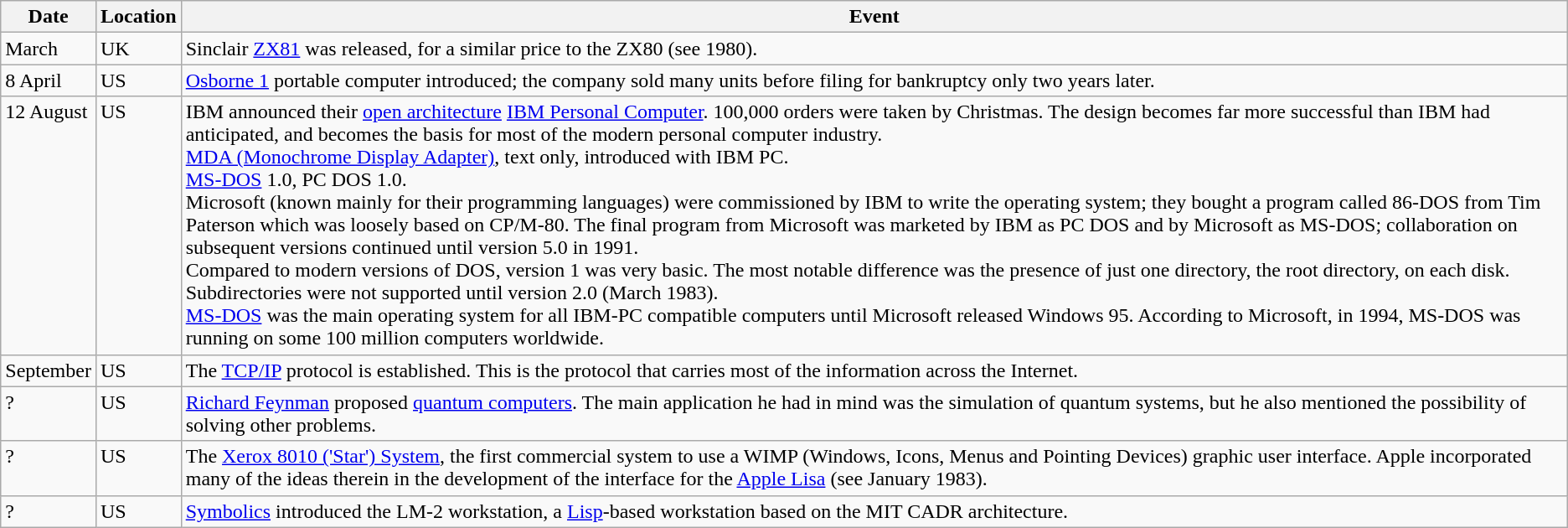<table class="wikitable sortable">
<tr>
<th>Date</th>
<th>Location</th>
<th class="unsortable">Event</th>
</tr>
<tr valign="top">
<td>March</td>
<td>UK</td>
<td>Sinclair <a href='#'>ZX81</a> was released, for a similar price to the ZX80 (see 1980).</td>
</tr>
<tr valign="top">
<td>8 April</td>
<td>US</td>
<td><a href='#'>Osborne 1</a> portable computer introduced; the company sold many units before filing for bankruptcy only two years later.</td>
</tr>
<tr valign="top">
<td>12 August</td>
<td>US</td>
<td>IBM announced their <a href='#'>open architecture</a> <a href='#'>IBM Personal Computer</a>.  100,000 orders were taken by Christmas. The design becomes far more successful than IBM had anticipated, and becomes the basis for most of the modern personal computer industry.<br><a href='#'>MDA (Monochrome Display Adapter)</a>, text only, introduced with IBM PC.<br><a href='#'>MS-DOS</a> 1.0, PC DOS 1.0.<br>Microsoft (known mainly for their programming languages) were commissioned by IBM to write the operating system; they bought a program called 86-DOS from Tim Paterson which was loosely based on CP/M-80. The final program from Microsoft was marketed by IBM as PC DOS and by Microsoft as MS-DOS; collaboration on subsequent versions continued until version 5.0 in 1991.<br>Compared to modern versions of DOS, version 1 was very basic. The most notable difference was the presence of just one directory, the root directory, on each disk. Subdirectories were not supported until version 2.0 (March 1983).<br><a href='#'>MS-DOS</a> was the main operating system for all IBM-PC compatible computers until Microsoft released Windows 95. According to Microsoft, in 1994, MS-DOS was running on some 100 million computers worldwide.</td>
</tr>
<tr valign="top">
<td>September</td>
<td>US</td>
<td>The <a href='#'>TCP/IP</a> protocol is established. This is the protocol that carries most of the information across the Internet.</td>
</tr>
<tr valign="top">
<td>?</td>
<td>US</td>
<td><a href='#'>Richard Feynman</a> proposed <a href='#'>quantum computers</a>. The main application he had in mind was the simulation of quantum systems, but he also mentioned the possibility of solving other problems.</td>
</tr>
<tr valign="top">
<td>?</td>
<td>US</td>
<td>The <a href='#'>Xerox 8010 ('Star') System</a>, the first commercial system to use a WIMP (Windows, Icons, Menus and Pointing Devices) graphic user interface. Apple incorporated many of the ideas therein in the development of the interface for the <a href='#'>Apple Lisa</a> (see January 1983).</td>
</tr>
<tr valign="top">
<td>?</td>
<td>US</td>
<td><a href='#'>Symbolics</a> introduced the LM-2 workstation, a <a href='#'>Lisp</a>-based workstation based on the MIT CADR architecture.</td>
</tr>
</table>
